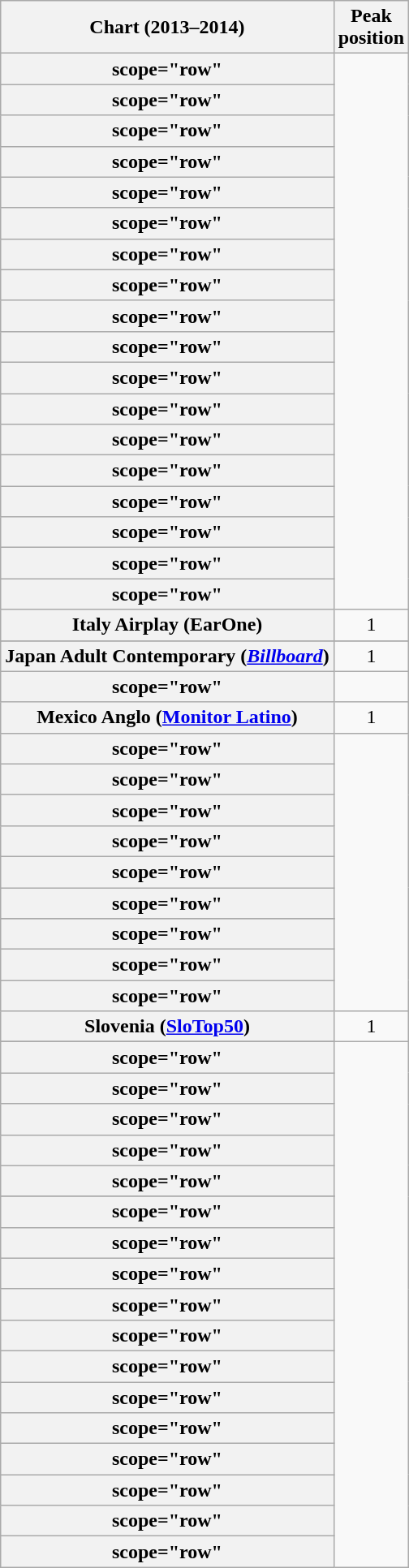<table class="wikitable plainrowheaders sortable" style="text-align:center">
<tr>
<th scope="col">Chart (2013–2014)</th>
<th scope="col">Peak<br>position</th>
</tr>
<tr>
<th>scope="row"</th>
</tr>
<tr>
<th>scope="row"</th>
</tr>
<tr>
<th>scope="row"</th>
</tr>
<tr>
<th>scope="row"</th>
</tr>
<tr>
<th>scope="row"</th>
</tr>
<tr>
<th>scope="row"</th>
</tr>
<tr>
<th>scope="row"</th>
</tr>
<tr>
<th>scope="row"</th>
</tr>
<tr>
<th>scope="row"</th>
</tr>
<tr>
<th>scope="row"</th>
</tr>
<tr>
<th>scope="row"</th>
</tr>
<tr>
<th>scope="row"</th>
</tr>
<tr>
<th>scope="row"</th>
</tr>
<tr>
<th>scope="row"</th>
</tr>
<tr>
<th>scope="row"</th>
</tr>
<tr>
<th>scope="row"</th>
</tr>
<tr>
<th>scope="row"</th>
</tr>
<tr>
<th>scope="row"</th>
</tr>
<tr>
<th scope="row">Italy Airplay (EarOne)</th>
<td>1</td>
</tr>
<tr>
</tr>
<tr>
<th scope="row">Japan Adult Contemporary (<em><a href='#'>Billboard</a></em>)</th>
<td>1</td>
</tr>
<tr>
<th>scope="row"</th>
</tr>
<tr>
<th scope="row">Mexico Anglo (<a href='#'>Monitor Latino</a>)</th>
<td>1</td>
</tr>
<tr>
<th>scope="row"</th>
</tr>
<tr>
<th>scope="row"</th>
</tr>
<tr>
<th>scope="row"</th>
</tr>
<tr>
<th>scope="row"</th>
</tr>
<tr>
<th>scope="row"</th>
</tr>
<tr>
<th>scope="row"</th>
</tr>
<tr>
</tr>
<tr>
<th>scope="row"</th>
</tr>
<tr>
<th>scope="row"</th>
</tr>
<tr>
<th>scope="row"</th>
</tr>
<tr>
<th scope="row">Slovenia (<a href='#'>SloTop50</a>)</th>
<td align=center>1</td>
</tr>
<tr>
</tr>
<tr>
<th>scope="row"</th>
</tr>
<tr>
<th>scope="row"</th>
</tr>
<tr>
<th>scope="row"</th>
</tr>
<tr>
<th>scope="row"</th>
</tr>
<tr>
<th>scope="row"</th>
</tr>
<tr>
</tr>
<tr>
<th>scope="row"</th>
</tr>
<tr>
<th>scope="row"</th>
</tr>
<tr>
<th>scope="row"</th>
</tr>
<tr>
<th>scope="row"</th>
</tr>
<tr>
<th>scope="row"</th>
</tr>
<tr>
<th>scope="row"</th>
</tr>
<tr>
<th>scope="row"</th>
</tr>
<tr>
<th>scope="row"</th>
</tr>
<tr>
<th>scope="row"</th>
</tr>
<tr>
<th>scope="row"</th>
</tr>
<tr>
<th>scope="row"</th>
</tr>
<tr>
<th>scope="row"</th>
</tr>
</table>
